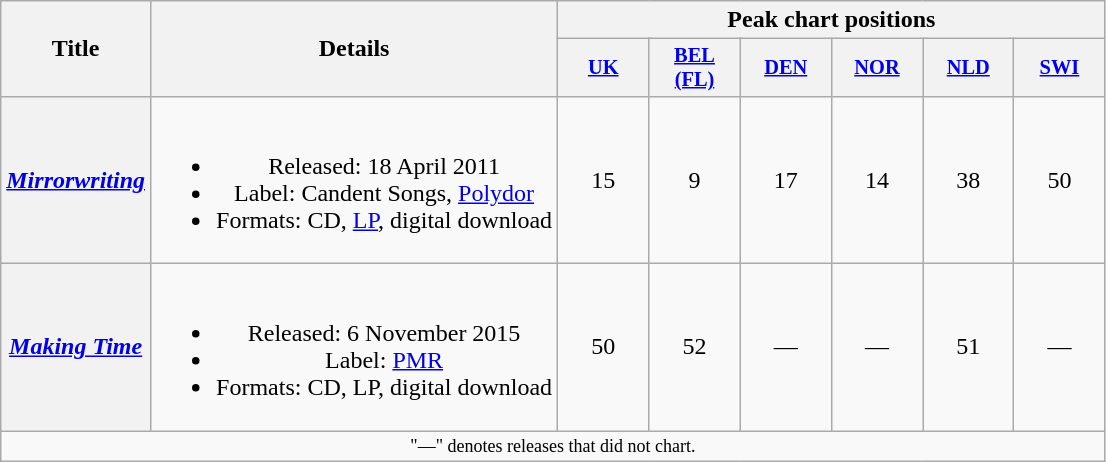<table class="wikitable plainrowheaders" style="text-align:center;">
<tr>
<th scope="col" rowspan="2">Title</th>
<th scope="col" rowspan="2">Details</th>
<th scope="col" colspan="6">Peak chart positions</th>
</tr>
<tr>
<th scope="col" style="width:4em;font-size:85%;"><a href='#'>UK</a><br></th>
<th scope="col" style="width:4em;font-size:85%;"><a href='#'>BEL<br>(FL)</a><br></th>
<th scope="col" style="width:4em;font-size:85%;"><a href='#'>DEN</a><br></th>
<th scope="col" style="width:4em;font-size:85%;"><a href='#'>NOR</a><br></th>
<th scope="col" style="width:4em;font-size:85%;"><a href='#'>NLD</a><br></th>
<th scope="col" style="width:4em;font-size:85%;"><a href='#'>SWI</a><br></th>
</tr>
<tr>
<th scope="row"><em><a href='#'>Mirrorwriting</a></em></th>
<td><br><ul><li>Released: 18 April 2011</li><li>Label: Candent Songs, <a href='#'>Polydor</a></li><li>Formats: CD, <a href='#'>LP</a>, digital download</li></ul></td>
<td>15</td>
<td>9</td>
<td>17</td>
<td>14</td>
<td>38</td>
<td>50</td>
</tr>
<tr>
<th scope="row"><em><a href='#'>Making Time</a></em></th>
<td><br><ul><li>Released: 6 November 2015</li><li>Label: <a href='#'>PMR</a></li><li>Formats: CD, LP, digital download</li></ul></td>
<td>50</td>
<td>52</td>
<td>—</td>
<td>—</td>
<td>51</td>
<td>—</td>
</tr>
<tr>
<td colspan="10" style="font-size:9pt">"—" denotes releases that did not chart.</td>
</tr>
</table>
